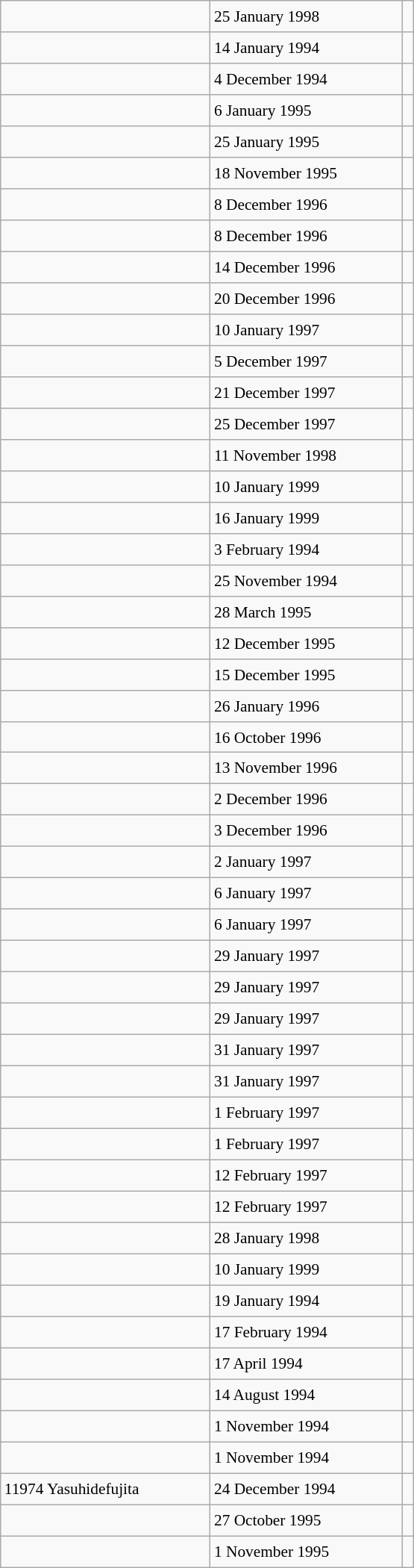<table class="wikitable" style="font-size: 89%; float: left; width: 26em; margin-right: 1em; height: 1400px">
<tr>
<td></td>
<td>25 January 1998</td>
<td></td>
</tr>
<tr>
<td></td>
<td>14 January 1994</td>
<td></td>
</tr>
<tr>
<td></td>
<td>4 December 1994</td>
<td></td>
</tr>
<tr>
<td></td>
<td>6 January 1995</td>
<td></td>
</tr>
<tr>
<td></td>
<td>25 January 1995</td>
<td></td>
</tr>
<tr>
<td></td>
<td>18 November 1995</td>
<td></td>
</tr>
<tr>
<td></td>
<td>8 December 1996</td>
<td></td>
</tr>
<tr>
<td></td>
<td>8 December 1996</td>
<td></td>
</tr>
<tr>
<td></td>
<td>14 December 1996</td>
<td></td>
</tr>
<tr>
<td></td>
<td>20 December 1996</td>
<td></td>
</tr>
<tr>
<td></td>
<td>10 January 1997</td>
<td></td>
</tr>
<tr>
<td></td>
<td>5 December 1997</td>
<td></td>
</tr>
<tr>
<td></td>
<td>21 December 1997</td>
<td></td>
</tr>
<tr>
<td></td>
<td>25 December 1997</td>
<td></td>
</tr>
<tr>
<td></td>
<td>11 November 1998</td>
<td></td>
</tr>
<tr>
<td></td>
<td>10 January 1999</td>
<td></td>
</tr>
<tr>
<td></td>
<td>16 January 1999</td>
<td></td>
</tr>
<tr>
<td></td>
<td>3 February 1994</td>
<td></td>
</tr>
<tr>
<td></td>
<td>25 November 1994</td>
<td></td>
</tr>
<tr>
<td></td>
<td>28 March 1995</td>
<td></td>
</tr>
<tr>
<td></td>
<td>12 December 1995</td>
<td></td>
</tr>
<tr>
<td></td>
<td>15 December 1995</td>
<td></td>
</tr>
<tr>
<td></td>
<td>26 January 1996</td>
<td></td>
</tr>
<tr>
<td></td>
<td>16 October 1996</td>
<td></td>
</tr>
<tr>
<td></td>
<td>13 November 1996</td>
<td></td>
</tr>
<tr>
<td></td>
<td>2 December 1996</td>
<td></td>
</tr>
<tr>
<td></td>
<td>3 December 1996</td>
<td></td>
</tr>
<tr>
<td></td>
<td>2 January 1997</td>
<td></td>
</tr>
<tr>
<td></td>
<td>6 January 1997</td>
<td></td>
</tr>
<tr>
<td></td>
<td>6 January 1997</td>
<td></td>
</tr>
<tr>
<td></td>
<td>29 January 1997</td>
<td></td>
</tr>
<tr>
<td></td>
<td>29 January 1997</td>
<td></td>
</tr>
<tr>
<td></td>
<td>29 January 1997</td>
<td></td>
</tr>
<tr>
<td></td>
<td>31 January 1997</td>
<td></td>
</tr>
<tr>
<td></td>
<td>31 January 1997</td>
<td></td>
</tr>
<tr>
<td></td>
<td>1 February 1997</td>
<td></td>
</tr>
<tr>
<td></td>
<td>1 February 1997</td>
<td></td>
</tr>
<tr>
<td></td>
<td>12 February 1997</td>
<td></td>
</tr>
<tr>
<td></td>
<td>12 February 1997</td>
<td></td>
</tr>
<tr>
<td></td>
<td>28 January 1998</td>
<td></td>
</tr>
<tr>
<td></td>
<td>10 January 1999</td>
<td></td>
</tr>
<tr>
<td></td>
<td>19 January 1994</td>
<td></td>
</tr>
<tr>
<td></td>
<td>17 February 1994</td>
<td></td>
</tr>
<tr>
<td></td>
<td>17 April 1994</td>
<td></td>
</tr>
<tr>
<td></td>
<td>14 August 1994</td>
<td></td>
</tr>
<tr>
<td></td>
<td>1 November 1994</td>
<td></td>
</tr>
<tr>
<td></td>
<td>1 November 1994</td>
<td></td>
</tr>
<tr>
<td>11974 Yasuhidefujita</td>
<td>24 December 1994</td>
<td></td>
</tr>
<tr>
<td></td>
<td>27 October 1995</td>
<td></td>
</tr>
<tr>
<td></td>
<td>1 November 1995</td>
<td></td>
</tr>
</table>
